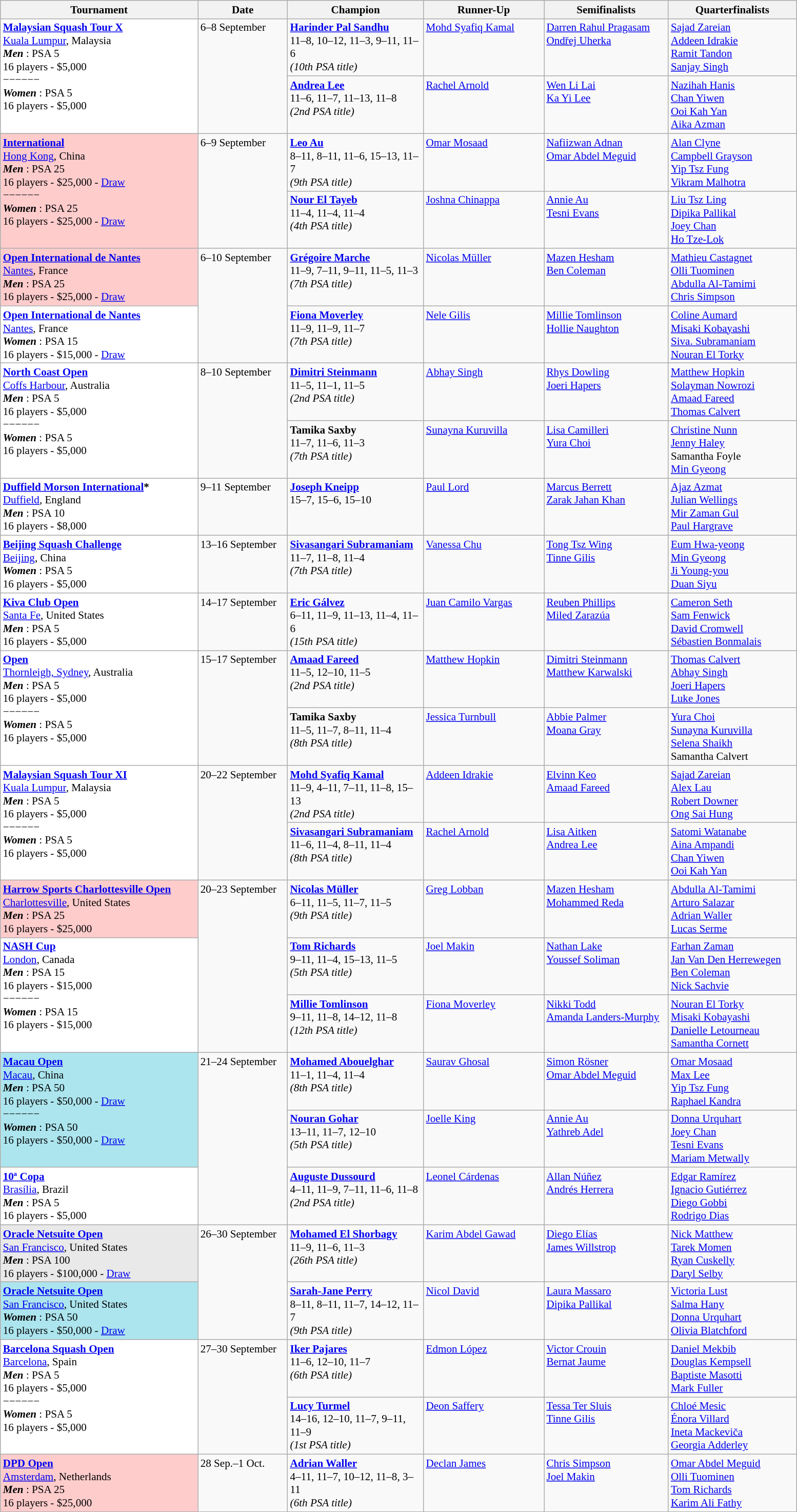<table class="wikitable" style="font-size:88%">
<tr>
<th width=250>Tournament</th>
<th width=110>Date</th>
<th width=170>Champion</th>
<th width=150>Runner-Up</th>
<th width=155>Semifinalists</th>
<th width=160>Quarterfinalists</th>
</tr>
<tr valign=top>
<td rowspan=2 style="background:#fff;"><strong><a href='#'>Malaysian Squash Tour X</a></strong><br> <a href='#'>Kuala Lumpur</a>, Malaysia<br><strong> <em>Men</em> </strong>: PSA 5<br>16 players - $5,000<br>−−−−−−<br><strong> <em>Women</em> </strong>: PSA 5<br>16 players - $5,000</td>
<td rowspan=2>6–8 September</td>
<td> <strong><a href='#'>Harinder Pal Sandhu</a></strong><br>11–8, 10–12, 11–3, 9–11, 11–6<br><em>(10th PSA title)</em></td>
<td> <a href='#'>Mohd Syafiq Kamal</a></td>
<td> <a href='#'>Darren Rahul Pragasam</a><br> <a href='#'>Ondřej Uherka</a></td>
<td> <a href='#'>Sajad Zareian</a><br> <a href='#'>Addeen Idrakie</a><br> <a href='#'>Ramit Tandon</a><br> <a href='#'>Sanjay Singh</a></td>
</tr>
<tr valign=top>
<td> <strong><a href='#'>Andrea Lee</a></strong><br>11–6, 11–7, 11–13, 11–8<br><em>(2nd PSA title)</em></td>
<td> <a href='#'>Rachel Arnold</a></td>
<td> <a href='#'>Wen Li Lai</a><br> <a href='#'>Ka Yi Lee</a></td>
<td> <a href='#'>Nazihah Hanis</a><br> <a href='#'>Chan Yiwen</a><br> <a href='#'>Ooi Kah Yan</a><br> <a href='#'>Aika Azman</a></td>
</tr>
<tr valign=top>
<td rowspan=2 style="background:#ffcccc;"><strong><a href='#'> International</a></strong><br> <a href='#'>Hong Kong</a>, China<br><strong> <em>Men</em> </strong>: PSA 25<br>16 players - $25,000 - <a href='#'>Draw</a><br>−−−−−−<br><strong> <em>Women</em> </strong>: PSA 25<br>16 players - $25,000 - <a href='#'>Draw</a></td>
<td rowspan=2>6–9 September</td>
<td> <strong><a href='#'>Leo Au</a></strong><br>8–11, 8–11, 11–6, 15–13, 11–7<br><em>(9th PSA title)</em></td>
<td> <a href='#'>Omar Mosaad</a></td>
<td> <a href='#'>Nafiizwan Adnan</a><br> <a href='#'>Omar Abdel Meguid</a></td>
<td> <a href='#'>Alan Clyne</a><br> <a href='#'>Campbell Grayson</a><br> <a href='#'>Yip Tsz Fung</a><br> <a href='#'>Vikram Malhotra</a></td>
</tr>
<tr valign=top>
<td> <strong><a href='#'>Nour El Tayeb</a></strong><br>11–4, 11–4, 11–4<br><em>(4th PSA title)</em></td>
<td> <a href='#'>Joshna Chinappa</a></td>
<td> <a href='#'>Annie Au</a><br> <a href='#'>Tesni Evans</a></td>
<td> <a href='#'>Liu Tsz Ling</a><br> <a href='#'>Dipika Pallikal</a><br> <a href='#'>Joey Chan</a><br> <a href='#'>Ho Tze-Lok</a></td>
</tr>
<tr valign=top>
<td style="background:#ffcccc;"><strong><a href='#'>Open International de Nantes</a></strong><br> <a href='#'>Nantes</a>, France<br><strong> <em>Men</em> </strong>: PSA 25<br>16 players - $25,000 - <a href='#'>Draw</a></td>
<td rowspan=2>6–10 September</td>
<td> <strong><a href='#'>Grégoire Marche</a></strong><br>11–9, 7–11, 9–11, 11–5, 11–3<br><em>(7th PSA title)</em></td>
<td> <a href='#'>Nicolas Müller</a></td>
<td> <a href='#'>Mazen Hesham</a><br> <a href='#'>Ben Coleman</a></td>
<td> <a href='#'>Mathieu Castagnet</a><br> <a href='#'>Olli Tuominen</a><br> <a href='#'>Abdulla Al-Tamimi</a><br> <a href='#'>Chris Simpson</a></td>
</tr>
<tr valign=top>
<td style="background:#fff;"><strong><a href='#'>Open International de Nantes</a></strong><br> <a href='#'>Nantes</a>, France<br><strong> <em>Women</em> </strong>: PSA 15<br>16 players - $15,000 - <a href='#'>Draw</a></td>
<td> <strong><a href='#'>Fiona Moverley</a></strong><br>11–9, 11–9, 11–7<br><em>(7th PSA title)</em></td>
<td> <a href='#'>Nele Gilis</a></td>
<td> <a href='#'>Millie Tomlinson</a><br> <a href='#'>Hollie Naughton</a></td>
<td> <a href='#'>Coline Aumard</a><br> <a href='#'>Misaki Kobayashi</a><br> <a href='#'>Siva. Subramaniam</a><br> <a href='#'>Nouran El Torky</a></td>
</tr>
<tr valign=top>
<td rowspan=2 style="background:#fff;"><strong><a href='#'>North Coast Open</a></strong><br> <a href='#'>Coffs Harbour</a>, Australia<br><strong> <em>Men</em> </strong>: PSA 5<br>16 players - $5,000<br>−−−−−−<br><strong> <em>Women</em> </strong>: PSA 5<br>16 players - $5,000</td>
<td rowspan=2>8–10 September</td>
<td> <strong><a href='#'>Dimitri Steinmann</a></strong><br>11–5, 11–1, 11–5<br><em>(2nd PSA title)</em></td>
<td> <a href='#'>Abhay Singh</a></td>
<td> <a href='#'>Rhys Dowling</a><br> <a href='#'>Joeri Hapers</a></td>
<td> <a href='#'>Matthew Hopkin</a><br> <a href='#'>Solayman Nowrozi</a><br> <a href='#'>Amaad Fareed</a><br> <a href='#'>Thomas Calvert</a></td>
</tr>
<tr valign=top>
<td> <strong>Tamika Saxby</strong><br>11–7, 11–6, 11–3<br><em>(7th PSA title)</em></td>
<td> <a href='#'>Sunayna Kuruvilla</a></td>
<td> <a href='#'>Lisa Camilleri</a><br> <a href='#'>Yura Choi</a></td>
<td> <a href='#'>Christine Nunn</a><br> <a href='#'>Jenny Haley</a><br> Samantha Foyle<br> <a href='#'>Min Gyeong</a></td>
</tr>
<tr valign=top>
<td style="background:#fff;"><strong><a href='#'>Duffield Morson International</a>*</strong><br> <a href='#'>Duffield</a>, England<br><strong> <em>Men</em> </strong>: PSA 10<br>16 players - $8,000</td>
<td>9–11 September</td>
<td> <strong><a href='#'>Joseph Kneipp</a></strong><br>15–7, 15–6, 15–10</td>
<td> <a href='#'>Paul Lord</a></td>
<td> <a href='#'>Marcus Berrett</a><br> <a href='#'>Zarak Jahan Khan</a></td>
<td> <a href='#'>Ajaz Azmat</a><br> <a href='#'>Julian Wellings</a><br> <a href='#'>Mir Zaman Gul</a><br> <a href='#'>Paul Hargrave</a></td>
</tr>
<tr valign=top>
<td style="background:#fff;"><strong><a href='#'>Beijing Squash Challenge</a></strong><br> <a href='#'>Beijing</a>, China<br><strong> <em>Women</em> </strong>: PSA 5<br>16 players - $5,000</td>
<td>13–16 September</td>
<td> <strong><a href='#'>Sivasangari Subramaniam</a></strong><br>11–7, 11–8, 11–4<br><em>(7th PSA title)</em></td>
<td> <a href='#'>Vanessa Chu</a></td>
<td> <a href='#'>Tong Tsz Wing</a><br> <a href='#'>Tinne Gilis</a></td>
<td> <a href='#'>Eum Hwa-yeong</a><br> <a href='#'>Min Gyeong</a><br> <a href='#'>Ji Young-you</a><br> <a href='#'>Duan Siyu</a></td>
</tr>
<tr valign=top>
<td style="background:#fff;"><strong><a href='#'>Kiva Club Open</a></strong><br> <a href='#'>Santa Fe</a>, United States<br><strong> <em>Men</em> </strong>: PSA 5<br>16 players - $5,000</td>
<td>14–17 September</td>
<td> <strong><a href='#'>Eric Gálvez</a></strong><br>6–11, 11–9, 11–13, 11–4, 11–6<br><em>(15th PSA title)</em></td>
<td> <a href='#'>Juan Camilo Vargas</a></td>
<td> <a href='#'>Reuben Phillips</a><br> <a href='#'>Miled Zarazúa</a></td>
<td> <a href='#'>Cameron Seth</a><br> <a href='#'>Sam Fenwick</a><br> <a href='#'>David Cromwell</a><br> <a href='#'>Sébastien Bonmalais</a></td>
</tr>
<tr valign=top>
<td rowspan=2 style="background:#fff;"><strong><a href='#'> Open</a></strong><br> <a href='#'>Thornleigh, Sydney</a>, Australia<br><strong> <em>Men</em> </strong>: PSA 5<br>16 players - $5,000<br>−−−−−−<br><strong> <em>Women</em> </strong>: PSA 5<br>16 players - $5,000</td>
<td rowspan=2>15–17 September</td>
<td> <strong><a href='#'>Amaad Fareed</a></strong><br>11–5, 12–10, 11–5<br><em>(2nd PSA title)</em></td>
<td> <a href='#'>Matthew Hopkin</a></td>
<td> <a href='#'>Dimitri Steinmann</a><br> <a href='#'>Matthew Karwalski</a></td>
<td> <a href='#'>Thomas Calvert</a><br> <a href='#'>Abhay Singh</a><br> <a href='#'>Joeri Hapers</a><br> <a href='#'>Luke Jones</a></td>
</tr>
<tr valign=top>
<td> <strong>Tamika Saxby</strong><br>11–5, 11–7, 8–11, 11–4<br><em>(8th PSA title)</em></td>
<td> <a href='#'>Jessica Turnbull</a></td>
<td> <a href='#'>Abbie Palmer</a><br> <a href='#'>Moana Gray</a></td>
<td> <a href='#'>Yura Choi</a><br> <a href='#'>Sunayna Kuruvilla</a><br> <a href='#'>Selena Shaikh</a><br> Samantha Calvert</td>
</tr>
<tr valign=top>
<td rowspan=2 style="background:#fff;"><strong><a href='#'>Malaysian Squash Tour XI</a></strong><br> <a href='#'>Kuala Lumpur</a>, Malaysia<br><strong> <em>Men</em> </strong>: PSA 5<br>16 players - $5,000<br>−−−−−−<br><strong> <em>Women</em> </strong>: PSA 5<br>16 players - $5,000</td>
<td rowspan=2>20–22 September</td>
<td> <strong><a href='#'>Mohd Syafiq Kamal</a></strong><br>11–9, 4–11, 7–11, 11–8, 15–13<br><em>(2nd PSA title)</em></td>
<td> <a href='#'>Addeen Idrakie</a></td>
<td> <a href='#'>Elvinn Keo</a><br> <a href='#'>Amaad Fareed</a></td>
<td> <a href='#'>Sajad Zareian</a><br> <a href='#'>Alex Lau</a><br> <a href='#'>Robert Downer</a><br> <a href='#'>Ong Sai Hung</a></td>
</tr>
<tr valign=top>
<td> <strong><a href='#'>Sivasangari Subramaniam</a></strong><br>11–6, 11–4, 8–11, 11–4<br><em>(8th PSA title)</em></td>
<td> <a href='#'>Rachel Arnold</a></td>
<td> <a href='#'>Lisa Aitken</a><br> <a href='#'>Andrea Lee</a></td>
<td> <a href='#'>Satomi Watanabe</a><br> <a href='#'>Aina Ampandi</a><br> <a href='#'>Chan Yiwen</a><br> <a href='#'>Ooi Kah Yan</a></td>
</tr>
<tr valign=top>
<td style="background:#ffcccc;"><strong><a href='#'>Harrow Sports Charlottesville Open</a></strong><br> <a href='#'>Charlottesville</a>, United States<br><strong> <em>Men</em> </strong>: PSA 25<br>16 players - $25,000</td>
<td rowspan=3>20–23 September</td>
<td> <strong><a href='#'>Nicolas Müller</a></strong><br>6–11, 11–5, 11–7, 11–5<br><em>(9th PSA title)</em></td>
<td> <a href='#'>Greg Lobban</a></td>
<td> <a href='#'>Mazen Hesham</a><br> <a href='#'>Mohammed Reda</a></td>
<td> <a href='#'>Abdulla Al-Tamimi</a><br> <a href='#'>Arturo Salazar</a><br> <a href='#'>Adrian Waller</a><br> <a href='#'>Lucas Serme</a></td>
</tr>
<tr valign=top>
<td rowspan=2 style="background:#fff;"><strong><a href='#'>NASH Cup</a></strong><br> <a href='#'>London</a>, Canada<br><strong> <em>Men</em> </strong>: PSA 15<br>16 players - $15,000 <br>−−−−−−<br><strong> <em>Women</em> </strong>: PSA 15<br>16 players - $15,000</td>
<td> <strong><a href='#'>Tom Richards</a></strong><br>9–11, 11–4, 15–13, 11–5<br><em>(5th PSA title)</em></td>
<td> <a href='#'>Joel Makin</a></td>
<td> <a href='#'>Nathan Lake</a><br> <a href='#'>Youssef Soliman</a></td>
<td> <a href='#'>Farhan Zaman</a><br> <a href='#'>Jan Van Den Herrewegen</a><br> <a href='#'>Ben Coleman</a><br> <a href='#'>Nick Sachvie</a></td>
</tr>
<tr valign=top>
<td> <strong><a href='#'>Millie Tomlinson</a></strong><br>9–11, 11–8, 14–12, 11–8<br><em>(12th PSA title)</em></td>
<td> <a href='#'>Fiona Moverley</a></td>
<td> <a href='#'>Nikki Todd</a><br> <a href='#'>Amanda Landers-Murphy</a></td>
<td> <a href='#'>Nouran El Torky</a><br> <a href='#'>Misaki Kobayashi</a><br> <a href='#'>Danielle Letourneau</a><br> <a href='#'>Samantha Cornett</a></td>
</tr>
<tr valign=top>
<td rowspan=2 style="background:#ACE5EE;"><strong><a href='#'>Macau Open</a></strong><br> <a href='#'>Macau</a>, China<br><strong> <em>Men</em> </strong>: PSA 50<br>16 players - $50,000 - <a href='#'>Draw</a><br>−−−−−−<br><strong> <em>Women</em> </strong>: PSA 50<br>16 players - $50,000 - <a href='#'>Draw</a></td>
<td rowspan=3>21–24 September</td>
<td> <strong><a href='#'>Mohamed Abouelghar</a></strong><br>11–1, 11–4, 11–4<br><em>(8th PSA title)</em></td>
<td> <a href='#'>Saurav Ghosal</a></td>
<td> <a href='#'>Simon Rösner</a><br> <a href='#'>Omar Abdel Meguid</a></td>
<td> <a href='#'>Omar Mosaad</a><br> <a href='#'>Max Lee</a><br> <a href='#'>Yip Tsz Fung</a><br> <a href='#'>Raphael Kandra</a></td>
</tr>
<tr valign=top>
<td> <strong><a href='#'>Nouran Gohar</a></strong><br>13–11, 11–7, 12–10<br><em>(5th PSA title)</em></td>
<td> <a href='#'>Joelle King</a></td>
<td> <a href='#'>Annie Au</a><br> <a href='#'>Yathreb Adel</a></td>
<td> <a href='#'>Donna Urquhart</a><br> <a href='#'>Joey Chan</a><br> <a href='#'>Tesni Evans</a><br> <a href='#'>Mariam Metwally</a></td>
</tr>
<tr valign=top>
<td style="background:#fff;"><strong><a href='#'>10ª Copa </a></strong><br> <a href='#'>Brasília</a>, Brazil<br><strong> <em>Men</em> </strong>: PSA 5<br>16 players - $5,000</td>
<td> <strong><a href='#'>Auguste Dussourd</a></strong><br>4–11, 11–9, 7–11, 11–6, 11–8<br><em>(2nd PSA title)</em></td>
<td> <a href='#'>Leonel Cárdenas</a></td>
<td> <a href='#'>Allan Núñez</a><br> <a href='#'>Andrés Herrera</a></td>
<td> <a href='#'>Edgar Ramírez</a><br> <a href='#'>Ignacio Gutiérrez</a><br> <a href='#'>Diego Gobbi</a><br> <a href='#'>Rodrigo Dias</a></td>
</tr>
<tr valign=top>
<td style="background:#E9E9E9;"><strong><a href='#'>Oracle Netsuite Open</a></strong><br> <a href='#'>San Francisco</a>, United States<br><strong> <em>Men</em> </strong>: PSA 100<br>16 players - $100,000 - <a href='#'>Draw</a></td>
<td rowspan=2>26–30 September</td>
<td> <strong><a href='#'>Mohamed El Shorbagy</a></strong><br>11–9, 11–6, 11–3<br><em>(26th PSA title)</em></td>
<td> <a href='#'>Karim Abdel Gawad</a></td>
<td> <a href='#'>Diego Elías</a><br> <a href='#'>James Willstrop</a></td>
<td> <a href='#'>Nick Matthew</a><br> <a href='#'>Tarek Momen</a><br> <a href='#'>Ryan Cuskelly</a><br> <a href='#'>Daryl Selby</a></td>
</tr>
<tr valign=top>
<td style="background:#ACE5EE;"><strong><a href='#'>Oracle Netsuite Open</a></strong><br> <a href='#'>San Francisco</a>, United States<br><strong> <em>Women</em> </strong>: PSA 50<br>16 players - $50,000 - <a href='#'>Draw</a></td>
<td> <strong><a href='#'>Sarah-Jane Perry</a></strong><br>8–11, 8–11, 11–7, 14–12, 11–7<br><em>(9th PSA title)</em></td>
<td> <a href='#'>Nicol David</a></td>
<td> <a href='#'>Laura Massaro</a><br> <a href='#'>Dipika Pallikal</a></td>
<td> <a href='#'>Victoria Lust</a><br> <a href='#'>Salma Hany</a><br> <a href='#'>Donna Urquhart</a><br> <a href='#'>Olivia Blatchford</a></td>
</tr>
<tr valign=top>
<td rowspan=2 style="background:#fff;"><strong><a href='#'>Barcelona Squash Open</a></strong><br> <a href='#'>Barcelona</a>, Spain<br><strong> <em>Men</em> </strong>: PSA 5<br>16 players - $5,000 <br>−−−−−−<br><strong> <em>Women</em> </strong>: PSA 5<br>16 players - $5,000</td>
<td rowspan=2>27–30 September</td>
<td> <strong><a href='#'>Iker Pajares</a></strong><br>11–6, 12–10, 11–7<br><em>(6th PSA title)</em></td>
<td> <a href='#'>Edmon López</a></td>
<td> <a href='#'>Victor Crouin</a><br> <a href='#'>Bernat Jaume</a></td>
<td> <a href='#'>Daniel Mekbib</a><br> <a href='#'>Douglas Kempsell</a><br> <a href='#'>Baptiste Masotti</a><br> <a href='#'>Mark Fuller</a></td>
</tr>
<tr valign=top>
<td> <strong><a href='#'>Lucy Turmel</a></strong><br>14–16, 12–10, 11–7, 9–11, 11–9<br><em>(1st PSA title)</em></td>
<td> <a href='#'>Deon Saffery</a></td>
<td> <a href='#'>Tessa Ter Sluis</a><br> <a href='#'>Tinne Gilis</a></td>
<td> <a href='#'>Chloé Mesic</a><br> <a href='#'>Énora Villard</a><br> <a href='#'>Ineta Mackeviča</a><br> <a href='#'>Georgia Adderley</a></td>
</tr>
<tr valign=top>
<td style="background:#ffcccc;"><strong><a href='#'>DPD Open</a></strong><br> <a href='#'>Amsterdam</a>, Netherlands<br><strong> <em>Men</em> </strong>: PSA 25<br>16 players - $25,000</td>
<td>28 Sep.–1 Oct.</td>
<td> <strong><a href='#'>Adrian Waller</a></strong><br>4–11, 11–7, 10–12, 11–8, 3–11<br><em>(6th PSA title)</em></td>
<td> <a href='#'>Declan James</a></td>
<td> <a href='#'>Chris Simpson</a><br> <a href='#'>Joel Makin</a></td>
<td> <a href='#'>Omar Abdel Meguid</a><br> <a href='#'>Olli Tuominen</a><br> <a href='#'>Tom Richards</a><br> <a href='#'>Karim Ali Fathy</a></td>
</tr>
<tr valign=top>
</tr>
</table>
